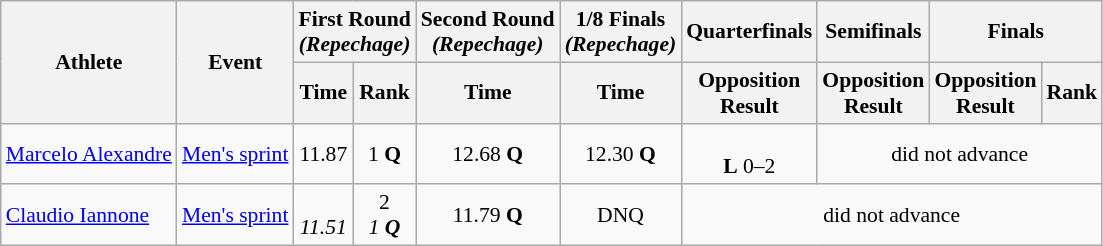<table class=wikitable style="font-size:90%">
<tr>
<th rowspan="2">Athlete</th>
<th rowspan="2">Event</th>
<th colspan="2">First Round<br><em>(Repechage)</em></th>
<th>Second Round<br><em>(Repechage)</em></th>
<th>1/8 Finals<br><em>(Repechage)</em></th>
<th>Quarterfinals</th>
<th>Semifinals</th>
<th colspan="2">Finals</th>
</tr>
<tr>
<th>Time</th>
<th>Rank</th>
<th>Time</th>
<th>Time</th>
<th>Opposition<br>Result</th>
<th>Opposition<br>Result</th>
<th>Opposition<br>Result</th>
<th>Rank</th>
</tr>
<tr>
<td><a href='#'>Marcelo Alexandre</a></td>
<td><a href='#'>Men's sprint</a></td>
<td align=center>11.87</td>
<td align=center>1 <strong>Q</strong></td>
<td align=center>12.68 <strong>Q</strong></td>
<td align=center>12.30 <strong>Q</strong></td>
<td align=center><br><strong>L</strong> 0–2</td>
<td align=center colspan=3>did not advance</td>
</tr>
<tr>
<td><a href='#'>Claudio Iannone</a></td>
<td><a href='#'>Men's sprint</a></td>
<td align=center><br><em>11.51</em></td>
<td align=center>2<br><em>1</em> <strong><em>Q</em></strong></td>
<td align=center>11.79 <strong>Q</strong></td>
<td align=center>DNQ</td>
<td align=center colspan=4>did not advance</td>
</tr>
</table>
